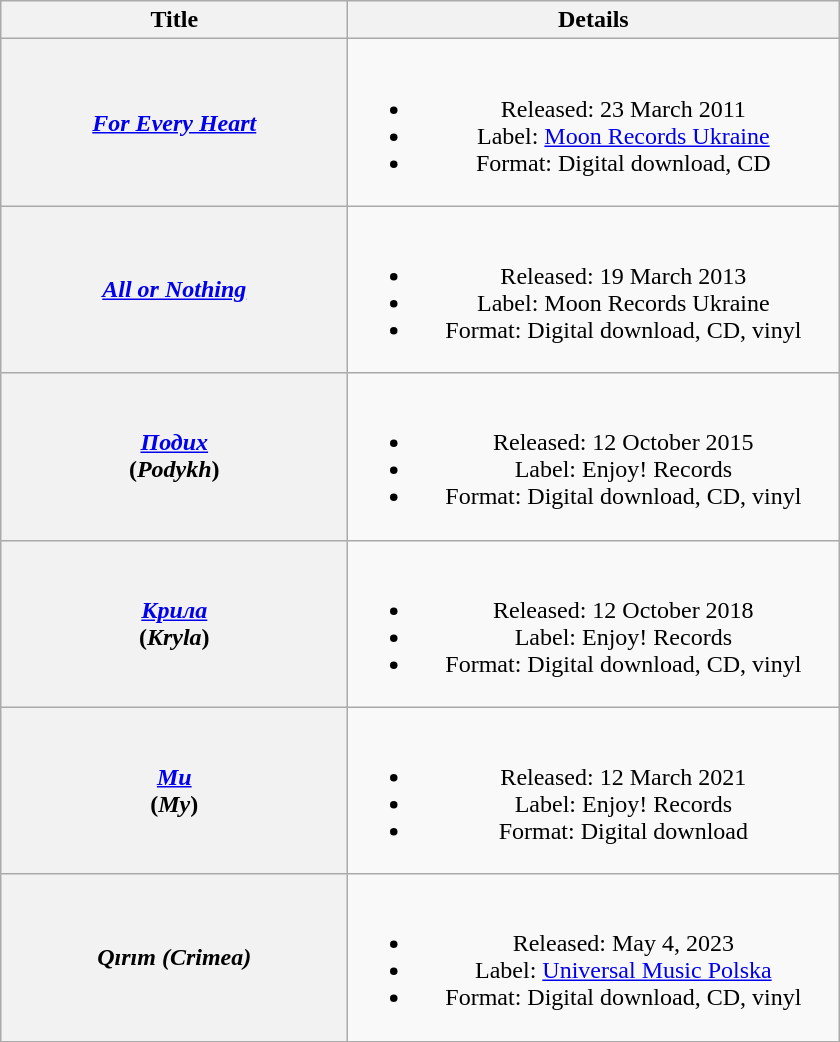<table class="wikitable plainrowheaders" style="text-align:center;">
<tr>
<th scope="col" style="width:14em;">Title</th>
<th scope="col" style="width:20em;">Details</th>
</tr>
<tr>
<th scope="row"><em><a href='#'>For Every Heart</a></em></th>
<td><br><ul><li>Released: 23 March 2011</li><li>Label: <a href='#'>Moon Records Ukraine</a></li><li>Format: Digital download, CD</li></ul></td>
</tr>
<tr>
<th scope="row"><em><a href='#'>All or Nothing</a></em></th>
<td><br><ul><li>Released: 19 March 2013</li><li>Label: Moon Records Ukraine</li><li>Format: Digital download, CD, vinyl</li></ul></td>
</tr>
<tr>
<th scope="row"><em><a href='#'>Подих</a></em><br><span>(<em>Podykh</em>)</span></th>
<td><br><ul><li>Released: 12 October 2015</li><li>Label: Enjoy! Records</li><li>Format: Digital download, CD, vinyl</li></ul></td>
</tr>
<tr>
<th scope="row"><em><a href='#'>Крила</a></em><br><span>(<em>Kryla</em>)</span></th>
<td><br><ul><li>Released: 12 October 2018</li><li>Label: Enjoy! Records</li><li>Format: Digital download, CD, vinyl</li></ul></td>
</tr>
<tr>
<th scope="row"><em><a href='#'>Ми</a></em><br><span>(<em>My</em>)</span></th>
<td><br><ul><li>Released: 12 March 2021</li><li>Label: Enjoy! Records</li><li>Format: Digital download</li></ul></td>
</tr>
<tr>
<th scope="row"><em>Qırım (Crimea)</em></th>
<td><br><ul><li>Released: May 4, 2023</li><li>Label: <a href='#'>Universal Music Polska</a></li><li>Format: Digital download, CD, vinyl</li></ul></td>
</tr>
<tr>
</tr>
</table>
